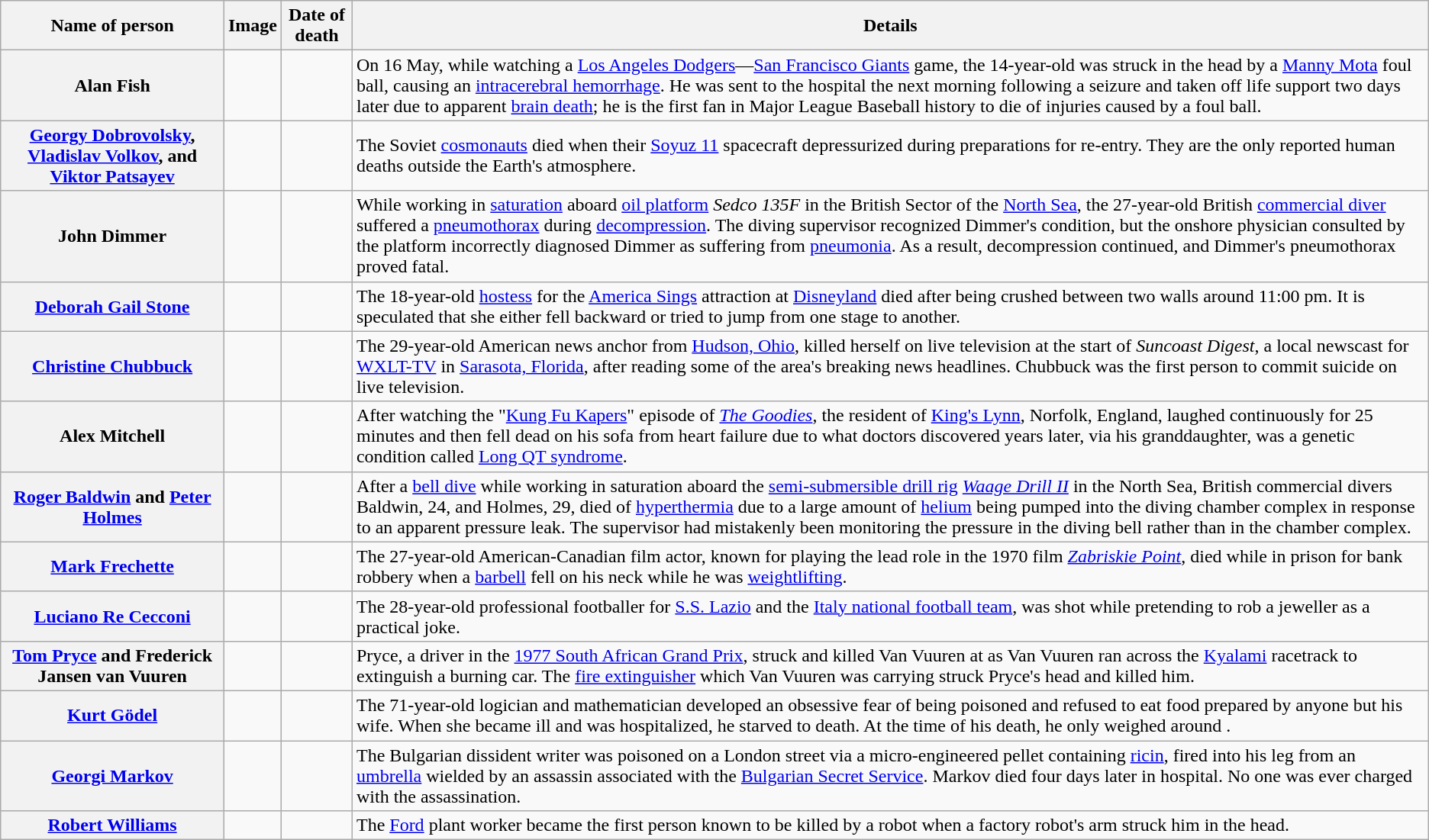<table class="wikitable">
<tr>
<th scope="col">Name of person</th>
<th scope="col">Image</th>
<th scope="col">Date of death</th>
<th scope="col">Details</th>
</tr>
<tr>
<th scope="row">Alan Fish</th>
<td></td>
<td></td>
<td>On 16 May, while watching a <a href='#'>Los Angeles Dodgers</a>—<a href='#'>San Francisco Giants</a> game, the 14-year-old was struck in the head by a <a href='#'>Manny Mota</a> foul ball, causing an <a href='#'>intracerebral hemorrhage</a>. He was sent to the hospital the next morning following a seizure and taken off life support two days later due to apparent <a href='#'>brain death</a>; he is the first fan in Major League Baseball history to die of injuries caused by a foul ball.</td>
</tr>
<tr>
<th scope="row"><a href='#'>Georgy Dobrovolsky</a>, <a href='#'>Vladislav Volkov</a>, and <a href='#'>Viktor Patsayev</a></th>
<td></td>
<td></td>
<td>The Soviet <a href='#'>cosmonauts</a> died when their <a href='#'>Soyuz 11</a> spacecraft depressurized during preparations for re-entry. They are the only reported human deaths outside the Earth's atmosphere.</td>
</tr>
<tr>
<th scope="row">John Dimmer</th>
<td></td>
<td></td>
<td>While working in <a href='#'>saturation</a> aboard <a href='#'>oil platform</a> <em>Sedco 135F</em> in the British Sector of the <a href='#'>North Sea</a>, the 27-year-old British <a href='#'>commercial diver</a> suffered a <a href='#'>pneumothorax</a> during <a href='#'>decompression</a>. The diving supervisor recognized Dimmer's condition, but the onshore physician consulted by the platform incorrectly diagnosed Dimmer as suffering from <a href='#'>pneumonia</a>. As a result, decompression continued, and Dimmer's pneumothorax proved fatal.</td>
</tr>
<tr>
<th><a href='#'>Deborah Gail Stone</a></th>
<td></td>
<td></td>
<td>The 18-year-old <a href='#'>hostess</a> for the <a href='#'>America Sings</a> attraction at <a href='#'>Disneyland</a> died after being crushed between two walls around 11:00 pm. It is speculated that she either fell backward or tried to jump from one stage to another.</td>
</tr>
<tr>
<th><a href='#'>Christine Chubbuck</a></th>
<td></td>
<td></td>
<td>The 29-year-old American news anchor from <a href='#'>Hudson, Ohio</a>, killed herself on live television at the start of <em>Suncoast Digest</em>, a local newscast for <a href='#'>WXLT-TV</a> in <a href='#'>Sarasota, Florida</a>, after reading some of the area's breaking news headlines. Chubbuck was the first person to commit suicide on live television.</td>
</tr>
<tr>
<th scope="row">Alex Mitchell</th>
<td></td>
<td></td>
<td>After watching the "<a href='#'>Kung Fu Kapers</a>" episode of <em><a href='#'>The Goodies</a></em>, the resident of <a href='#'>King's Lynn</a>, Norfolk, England, laughed continuously for 25 minutes and then fell dead on his sofa from heart failure due to what doctors discovered years later, via his granddaughter, was a genetic condition called <a href='#'>Long QT syndrome</a>.</td>
</tr>
<tr>
<th scope="row"><a href='#'>Roger Baldwin</a> and <a href='#'>Peter Holmes</a></th>
<td></td>
<td></td>
<td>After a <a href='#'>bell dive</a> while working in saturation aboard the <a href='#'>semi-submersible drill rig</a> <em><a href='#'>Waage Drill II</a></em> in the North Sea, British commercial divers Baldwin, 24, and Holmes, 29, died of <a href='#'>hyperthermia</a> due to a large amount of <a href='#'>helium</a> being pumped into the diving chamber complex in response to an apparent pressure leak. The supervisor had mistakenly been monitoring the pressure in the diving bell rather than in the chamber complex.</td>
</tr>
<tr>
<th scope="row"><a href='#'>Mark Frechette</a></th>
<td></td>
<td></td>
<td>The 27-year-old American-Canadian film actor, known for playing the lead role in the 1970 film <em><a href='#'>Zabriskie Point</a></em>, died while in prison for bank robbery when a <a href='#'>barbell</a> fell on his neck while he was <a href='#'>weightlifting</a>.</td>
</tr>
<tr>
<th scope="row"><a href='#'>Luciano Re Cecconi</a></th>
<td></td>
<td></td>
<td>The 28-year-old professional footballer for <a href='#'>S.S. Lazio</a> and the <a href='#'>Italy national football team</a>, was shot while pretending to rob a jeweller as a practical joke.</td>
</tr>
<tr>
<th scope="row"><a href='#'>Tom Pryce</a> and Frederick Jansen van Vuuren</th>
<td></td>
<td></td>
<td>Pryce, a driver in the <a href='#'>1977 South African Grand Prix</a>, struck and killed Van Vuuren at  as Van Vuuren ran across the <a href='#'>Kyalami</a> racetrack to extinguish a burning car. The <a href='#'>fire extinguisher</a> which Van Vuuren was carrying struck Pryce's head and killed him.</td>
</tr>
<tr>
<th scope="row"><a href='#'>Kurt Gödel</a></th>
<td></td>
<td></td>
<td>The 71-year-old logician and mathematician developed an obsessive fear of being poisoned and refused to eat food prepared by anyone but his wife. When she became ill and was hospitalized, he starved to death. At the time of his death, he only weighed around .</td>
</tr>
<tr>
<th scope="row"><a href='#'>Georgi Markov</a></th>
<td></td>
<td></td>
<td>The Bulgarian dissident writer was poisoned on a London street via a micro-engineered pellet containing <a href='#'>ricin</a>, fired into his leg from an <a href='#'>umbrella</a> wielded by an assassin associated with the <a href='#'>Bulgarian Secret Service</a>. Markov died four days later in hospital. No one was ever charged with the assassination.</td>
</tr>
<tr>
<th scope="row"><a href='#'>Robert Williams</a></th>
<td></td>
<td></td>
<td>The <a href='#'>Ford</a> plant worker became the first person known to be killed by a robot when a factory robot's arm struck him in the head.</td>
</tr>
</table>
